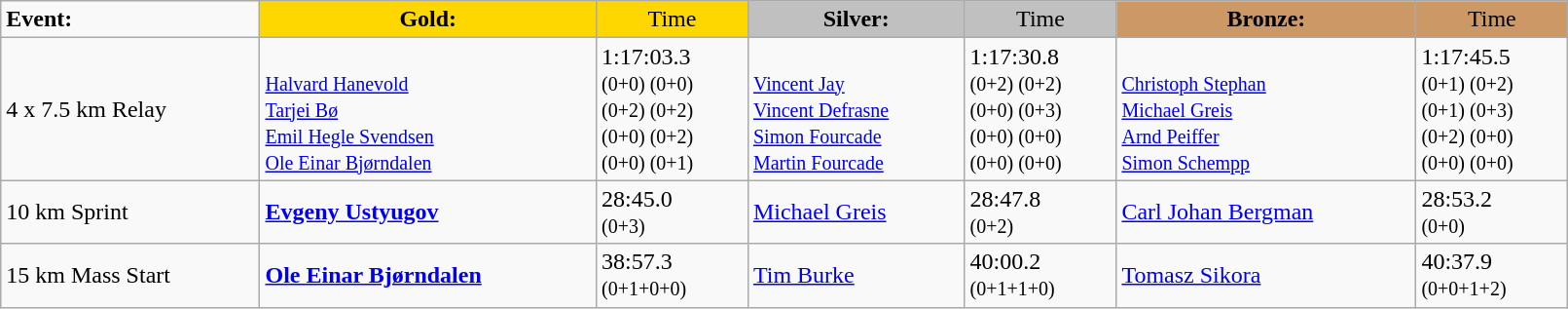<table class="wikitable" width=85%>
<tr>
<td><strong>Event:</strong></td>
<td style="text-align:center;background-color:gold;"><strong>Gold:</strong></td>
<td style="text-align:center;background-color:gold;">Time</td>
<td style="text-align:center;background-color:silver;"><strong>Silver:</strong></td>
<td style="text-align:center;background-color:silver;">Time</td>
<td style="text-align:center;background-color:#CC9966;"><strong>Bronze:</strong></td>
<td style="text-align:center;background-color:#CC9966;">Time</td>
</tr>
<tr>
<td>4 x 7.5 km Relay<br></td>
<td><strong></strong>  <br><small><a href='#'>Halvard Hanevold</a><br><a href='#'>Tarjei Bø</a><br><a href='#'>Emil Hegle Svendsen</a><br><a href='#'>Ole Einar Bjørndalen</a></small></td>
<td>1:17:03.3 <br><small>(0+0) (0+0)<br>(0+2) (0+2)<br>(0+0) (0+2)<br>(0+0) (0+1)</small></td>
<td>  <br><small><a href='#'>Vincent Jay</a><br><a href='#'>Vincent Defrasne</a><br><a href='#'>Simon Fourcade</a><br><a href='#'>Martin Fourcade</a></small></td>
<td>1:17:30.8 <br><small>(0+2) (0+2)<br>(0+0) (0+3)<br>(0+0) (0+0)<br>(0+0) (0+0)</small></td>
<td>  <br><small><a href='#'>Christoph Stephan</a><br><a href='#'>Michael Greis</a><br><a href='#'>Arnd Peiffer</a><br><a href='#'>Simon Schempp</a></small></td>
<td>1:17:45.5 <br><small>(0+1) (0+2)<br>(0+1) (0+3)<br>(0+2) (0+0)<br>(0+0) (0+0)</small></td>
</tr>
<tr>
<td>10 km Sprint<br></td>
<td><strong><a href='#'>Evgeny Ustyugov</a></strong><br><small></small></td>
<td>28:45.0<br><small>(0+3)</small></td>
<td><a href='#'>Michael Greis</a><br><small></small></td>
<td>28:47.8<br><small>(0+2)</small></td>
<td><a href='#'>Carl Johan Bergman</a><br><small></small></td>
<td>28:53.2<br><small>(0+0)</small></td>
</tr>
<tr>
<td>15 km Mass Start<br></td>
<td><strong><a href='#'>Ole Einar Bjørndalen</a></strong><br><small></small></td>
<td>38:57.3<br><small>(0+1+0+0)</small></td>
<td><a href='#'>Tim Burke</a><br><small></small></td>
<td>40:00.2<br><small>(0+1+1+0)</small></td>
<td><a href='#'>Tomasz Sikora</a><br><small></small></td>
<td>40:37.9<br><small>(0+0+1+2)</small></td>
</tr>
</table>
